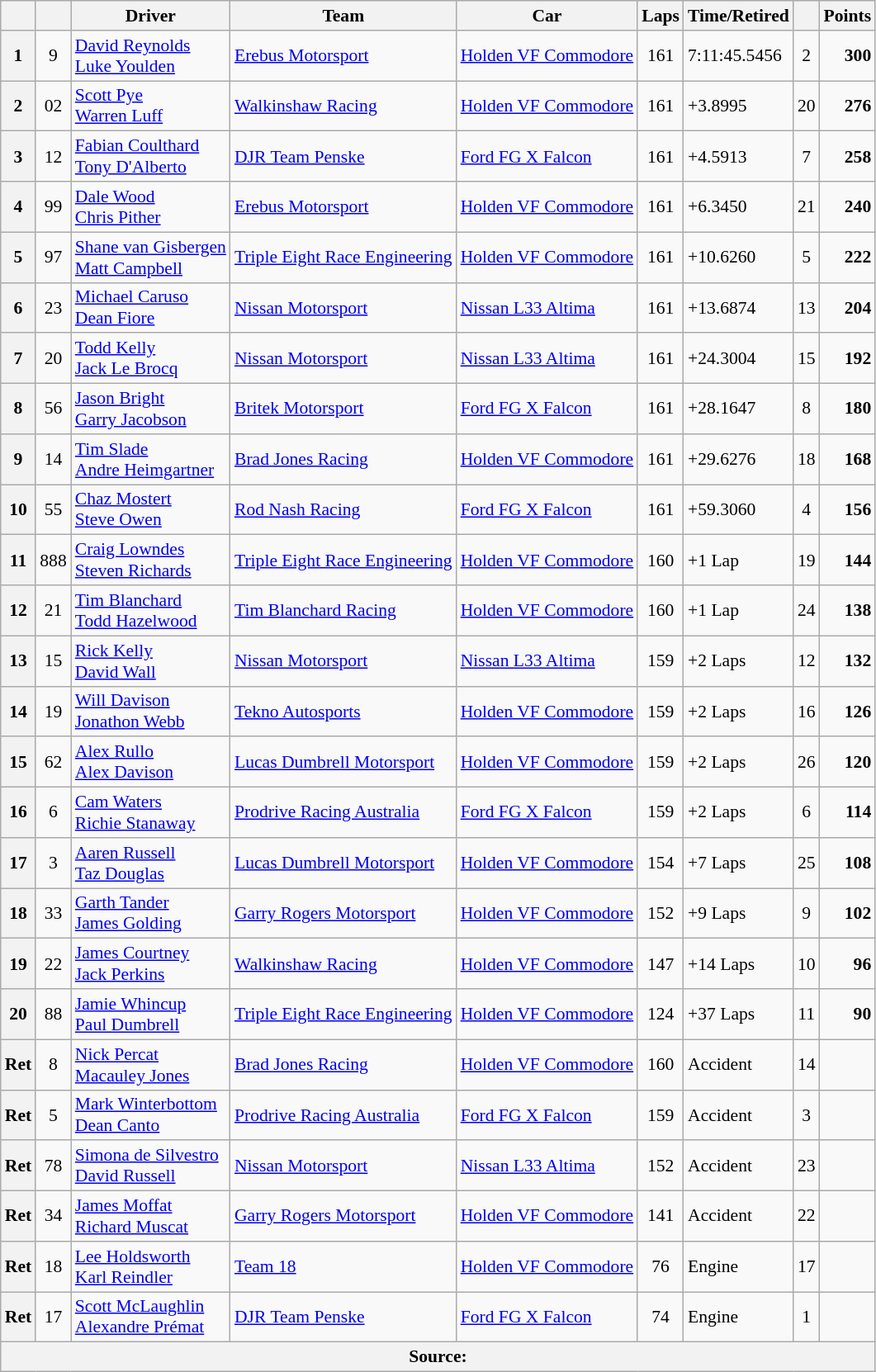<table class="wikitable" style="font-size: 90%">
<tr>
<th></th>
<th></th>
<th>Driver</th>
<th>Team</th>
<th>Car</th>
<th>Laps</th>
<th>Time/Retired</th>
<th></th>
<th>Points</th>
</tr>
<tr>
<th>1</th>
<td align="center">9</td>
<td> <a href='#'>David Reynolds</a><br> <a href='#'>Luke Youlden</a></td>
<td><a href='#'>Erebus Motorsport</a></td>
<td><a href='#'>Holden VF Commodore</a></td>
<td align="center">161</td>
<td>7:11:45.5456</td>
<td align="center">2</td>
<td align="right"><strong>300</strong></td>
</tr>
<tr>
<th>2</th>
<td align="center">02</td>
<td> <a href='#'>Scott Pye</a><br> <a href='#'>Warren Luff</a></td>
<td><a href='#'>Walkinshaw Racing</a></td>
<td><a href='#'>Holden VF Commodore</a></td>
<td align="center">161</td>
<td>+3.8995</td>
<td align="center">20</td>
<td align="right"><strong>276</strong></td>
</tr>
<tr>
<th>3</th>
<td align="center">12</td>
<td> <a href='#'>Fabian Coulthard</a><br> <a href='#'>Tony D'Alberto</a></td>
<td><a href='#'>DJR Team Penske</a></td>
<td><a href='#'>Ford FG X Falcon</a></td>
<td align="center">161</td>
<td>+4.5913</td>
<td align="center">7</td>
<td align="right"><strong>258</strong></td>
</tr>
<tr>
<th>4</th>
<td align="center">99</td>
<td> <a href='#'>Dale Wood</a><br> <a href='#'>Chris Pither</a></td>
<td><a href='#'>Erebus Motorsport</a></td>
<td><a href='#'>Holden VF Commodore</a></td>
<td align="center">161</td>
<td>+6.3450</td>
<td align="center">21</td>
<td align="right"><strong>240</strong></td>
</tr>
<tr>
<th>5</th>
<td align="center">97</td>
<td> <a href='#'>Shane van Gisbergen</a><br> <a href='#'>Matt Campbell</a></td>
<td><a href='#'>Triple Eight Race Engineering</a></td>
<td><a href='#'>Holden VF Commodore</a></td>
<td align="center">161</td>
<td>+10.6260</td>
<td align="center">5</td>
<td align="right"><strong>222</strong></td>
</tr>
<tr>
<th>6</th>
<td align="center">23</td>
<td> <a href='#'>Michael Caruso</a><br> <a href='#'>Dean Fiore</a></td>
<td><a href='#'>Nissan Motorsport</a></td>
<td><a href='#'>Nissan L33 Altima</a></td>
<td align="center">161</td>
<td>+13.6874</td>
<td align="center">13</td>
<td align="right"><strong>204</strong></td>
</tr>
<tr>
<th>7</th>
<td align="center">20</td>
<td> <a href='#'>Todd Kelly</a><br> <a href='#'>Jack Le Brocq</a></td>
<td><a href='#'>Nissan Motorsport</a></td>
<td><a href='#'>Nissan L33 Altima</a></td>
<td align="center">161</td>
<td>+24.3004</td>
<td align="center">15</td>
<td align="right"><strong>192</strong></td>
</tr>
<tr>
<th>8</th>
<td align="center">56</td>
<td> <a href='#'>Jason Bright</a><br> <a href='#'>Garry Jacobson</a></td>
<td><a href='#'>Britek Motorsport</a></td>
<td><a href='#'>Ford FG X Falcon</a></td>
<td align="center">161</td>
<td>+28.1647</td>
<td align="center">8</td>
<td align="right"><strong>180</strong></td>
</tr>
<tr>
<th>9</th>
<td align="center">14</td>
<td> <a href='#'>Tim Slade</a><br> <a href='#'>Andre Heimgartner</a></td>
<td><a href='#'>Brad Jones Racing</a></td>
<td><a href='#'>Holden VF Commodore</a></td>
<td align="center">161</td>
<td>+29.6276</td>
<td align="center">18</td>
<td align="right"><strong>168</strong></td>
</tr>
<tr>
<th>10</th>
<td align="center">55</td>
<td> <a href='#'>Chaz Mostert</a><br> <a href='#'>Steve Owen</a></td>
<td><a href='#'>Rod Nash Racing</a></td>
<td><a href='#'>Ford FG X Falcon</a></td>
<td align="center">161</td>
<td>+59.3060</td>
<td align="center">4</td>
<td align="right"><strong>156</strong></td>
</tr>
<tr>
<th>11</th>
<td align="center">888</td>
<td> <a href='#'>Craig Lowndes</a><br> <a href='#'>Steven Richards</a></td>
<td><a href='#'>Triple Eight Race Engineering</a></td>
<td><a href='#'>Holden VF Commodore</a></td>
<td align="center">160</td>
<td>+1 Lap</td>
<td align="center">19</td>
<td align="right"><strong>144</strong></td>
</tr>
<tr>
<th>12</th>
<td align="center">21</td>
<td> <a href='#'>Tim Blanchard</a><br> <a href='#'>Todd Hazelwood</a></td>
<td><a href='#'>Tim Blanchard Racing</a></td>
<td><a href='#'>Holden VF Commodore</a></td>
<td align="center">160</td>
<td>+1 Lap</td>
<td align="center">24</td>
<td align="right"><strong>138</strong></td>
</tr>
<tr>
<th>13</th>
<td align="center">15</td>
<td> <a href='#'>Rick Kelly</a><br> <a href='#'>David Wall</a></td>
<td><a href='#'>Nissan Motorsport</a></td>
<td><a href='#'>Nissan L33 Altima</a></td>
<td align="center">159</td>
<td>+2 Laps</td>
<td align="center">12</td>
<td align="right"><strong>132</strong></td>
</tr>
<tr>
<th>14</th>
<td align="center">19</td>
<td> <a href='#'>Will Davison</a><br> <a href='#'>Jonathon Webb</a></td>
<td><a href='#'>Tekno Autosports</a></td>
<td><a href='#'>Holden VF Commodore</a></td>
<td align="center">159</td>
<td>+2 Laps</td>
<td align="center">16</td>
<td align="right"><strong>126</strong></td>
</tr>
<tr>
<th>15</th>
<td align="center">62</td>
<td> <a href='#'>Alex Rullo</a><br> <a href='#'>Alex Davison</a></td>
<td><a href='#'>Lucas Dumbrell Motorsport</a></td>
<td><a href='#'>Holden VF Commodore</a></td>
<td align="center">159</td>
<td>+2 Laps</td>
<td align="center">26</td>
<td align="right"><strong>120</strong></td>
</tr>
<tr>
<th>16</th>
<td align="center">6</td>
<td> <a href='#'>Cam Waters</a><br> <a href='#'>Richie Stanaway</a></td>
<td><a href='#'>Prodrive Racing Australia</a></td>
<td><a href='#'>Ford FG X Falcon</a></td>
<td align="center">159</td>
<td>+2 Laps</td>
<td align="center">6</td>
<td align="right"><strong>114</strong></td>
</tr>
<tr>
<th>17</th>
<td align="center">3</td>
<td> <a href='#'>Aaren Russell</a><br> <a href='#'>Taz Douglas</a></td>
<td><a href='#'>Lucas Dumbrell Motorsport</a></td>
<td><a href='#'>Holden VF Commodore</a></td>
<td align="center">154</td>
<td>+7 Laps</td>
<td align="center">25</td>
<td align="right"><strong>108</strong></td>
</tr>
<tr>
<th>18</th>
<td align="center">33</td>
<td> <a href='#'>Garth Tander</a><br> <a href='#'>James Golding</a></td>
<td><a href='#'>Garry Rogers Motorsport</a></td>
<td><a href='#'>Holden VF Commodore</a></td>
<td align="center">152</td>
<td>+9 Laps</td>
<td align="center">9</td>
<td align="right"><strong>102</strong></td>
</tr>
<tr>
<th>19</th>
<td align="center">22</td>
<td> <a href='#'>James Courtney</a><br> <a href='#'>Jack Perkins</a></td>
<td><a href='#'>Walkinshaw Racing</a></td>
<td><a href='#'>Holden VF Commodore</a></td>
<td align="center">147</td>
<td>+14 Laps</td>
<td align="center">10</td>
<td align="right"><strong>96</strong></td>
</tr>
<tr>
<th>20</th>
<td align="center">88</td>
<td> <a href='#'>Jamie Whincup</a><br> <a href='#'>Paul Dumbrell</a></td>
<td><a href='#'>Triple Eight Race Engineering</a></td>
<td><a href='#'>Holden VF Commodore</a></td>
<td align="center">124</td>
<td>+37 Laps</td>
<td align="center">11</td>
<td align="right"><strong>90</strong></td>
</tr>
<tr>
<th>Ret</th>
<td align="center">8</td>
<td> <a href='#'>Nick Percat</a><br> <a href='#'>Macauley Jones</a></td>
<td><a href='#'>Brad Jones Racing</a></td>
<td><a href='#'>Holden VF Commodore</a></td>
<td align="center">160</td>
<td>Accident</td>
<td align="center">14</td>
<td align="right"></td>
</tr>
<tr>
<th>Ret</th>
<td align="center">5</td>
<td> <a href='#'>Mark Winterbottom</a><br> <a href='#'>Dean Canto</a></td>
<td><a href='#'>Prodrive Racing Australia</a></td>
<td><a href='#'>Ford FG X Falcon</a></td>
<td align="center">159</td>
<td>Accident</td>
<td align="center">3</td>
<td align="right"></td>
</tr>
<tr>
<th>Ret</th>
<td align="center">78</td>
<td> <a href='#'>Simona de Silvestro</a><br> <a href='#'>David Russell</a></td>
<td><a href='#'>Nissan Motorsport</a></td>
<td><a href='#'>Nissan L33 Altima</a></td>
<td align="center">152</td>
<td>Accident</td>
<td align="center">23</td>
<td align="right"></td>
</tr>
<tr>
<th>Ret</th>
<td align="center">34</td>
<td> <a href='#'>James Moffat</a><br> <a href='#'>Richard Muscat</a></td>
<td><a href='#'>Garry Rogers Motorsport</a></td>
<td><a href='#'>Holden VF Commodore</a></td>
<td align="center">141</td>
<td>Accident</td>
<td align="center">22</td>
<td align="right"></td>
</tr>
<tr>
<th>Ret</th>
<td align="center">18</td>
<td> <a href='#'>Lee Holdsworth</a><br> <a href='#'>Karl Reindler</a></td>
<td><a href='#'>Team 18</a></td>
<td><a href='#'>Holden VF Commodore</a></td>
<td align="center">76</td>
<td>Engine</td>
<td align="center">17</td>
<td align="right"></td>
</tr>
<tr>
<th>Ret</th>
<td align="center">17</td>
<td> <a href='#'>Scott McLaughlin</a><br> <a href='#'>Alexandre Prémat</a></td>
<td><a href='#'>DJR Team Penske</a></td>
<td><a href='#'>Ford FG X Falcon</a></td>
<td align="center">74</td>
<td>Engine</td>
<td align="center">1</td>
<td align="right"></td>
</tr>
<tr>
<th colspan=9>Source:</th>
</tr>
</table>
